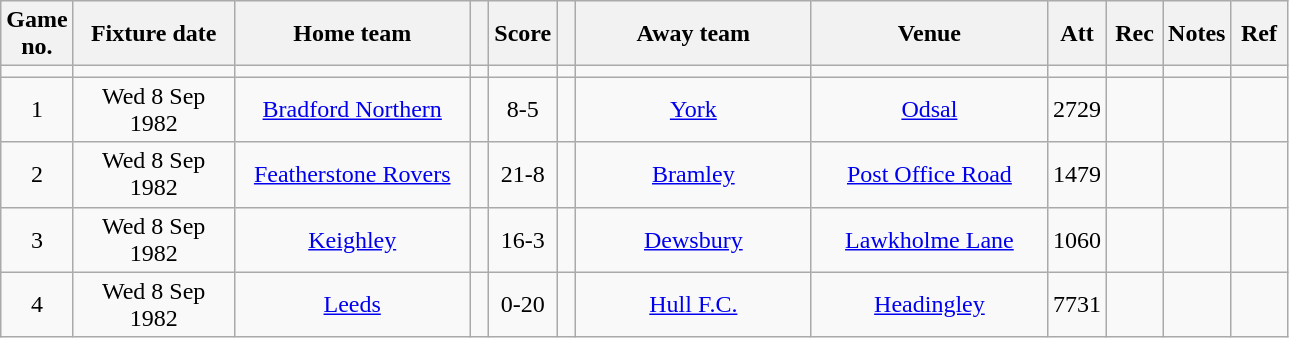<table class="wikitable" style="text-align:center;">
<tr>
<th width=20 abbr="No">Game no.</th>
<th width=100 abbr="Date">Fixture date</th>
<th width=150 abbr="Home Team">Home team</th>
<th width=5 abbr="space"></th>
<th width=20 abbr="Score">Score</th>
<th width=5 abbr="space"></th>
<th width=150 abbr="Away Team">Away team</th>
<th width=150 abbr="Venue">Venue</th>
<th width=30 abbr="Att">Att</th>
<th width=30 abbr="Rec">Rec</th>
<th width=20 abbr="Notes">Notes</th>
<th width=30 abbr="Ref">Ref</th>
</tr>
<tr>
<td></td>
<td></td>
<td></td>
<td></td>
<td></td>
<td></td>
<td></td>
<td></td>
<td></td>
<td></td>
<td></td>
</tr>
<tr>
<td>1</td>
<td>Wed 8 Sep 1982</td>
<td><a href='#'>Bradford Northern</a></td>
<td></td>
<td>8-5</td>
<td></td>
<td><a href='#'>York</a></td>
<td><a href='#'>Odsal</a></td>
<td>2729</td>
<td></td>
<td></td>
<td></td>
</tr>
<tr>
<td>2</td>
<td>Wed 8 Sep 1982</td>
<td><a href='#'>Featherstone Rovers</a></td>
<td></td>
<td>21-8</td>
<td></td>
<td><a href='#'>Bramley</a></td>
<td><a href='#'>Post Office Road</a></td>
<td>1479</td>
<td></td>
<td></td>
<td></td>
</tr>
<tr>
<td>3</td>
<td>Wed 8 Sep 1982</td>
<td><a href='#'>Keighley</a></td>
<td></td>
<td>16-3</td>
<td></td>
<td><a href='#'>Dewsbury</a></td>
<td><a href='#'>Lawkholme Lane</a></td>
<td>1060</td>
<td></td>
<td></td>
<td></td>
</tr>
<tr>
<td>4</td>
<td>Wed 8 Sep 1982</td>
<td><a href='#'>Leeds</a></td>
<td></td>
<td>0-20</td>
<td></td>
<td><a href='#'>Hull F.C.</a></td>
<td><a href='#'>Headingley</a></td>
<td>7731</td>
<td></td>
<td></td>
<td></td>
</tr>
</table>
